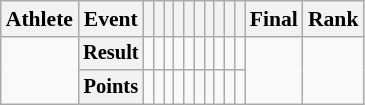<table class="wikitable" style="font-size:90%">
<tr>
<th>Athlete</th>
<th>Event</th>
<th></th>
<th></th>
<th></th>
<th></th>
<th></th>
<th></th>
<th></th>
<th></th>
<th></th>
<th></th>
<th>Final</th>
<th>Rank</th>
</tr>
<tr style=text-align:center>
<td rowspan=2 style=text-align:left></td>
<th style="font-size:95%">Result</th>
<td></td>
<td></td>
<td></td>
<td></td>
<td></td>
<td></td>
<td></td>
<td></td>
<td></td>
<td></td>
<td rowspan=2></td>
<td rowspan=2></td>
</tr>
<tr style=text-align:center>
<th style="font-size:95%">Points</th>
<td></td>
<td></td>
<td></td>
<td></td>
<td></td>
<td></td>
<td></td>
<td></td>
<td></td>
<td></td>
</tr>
</table>
